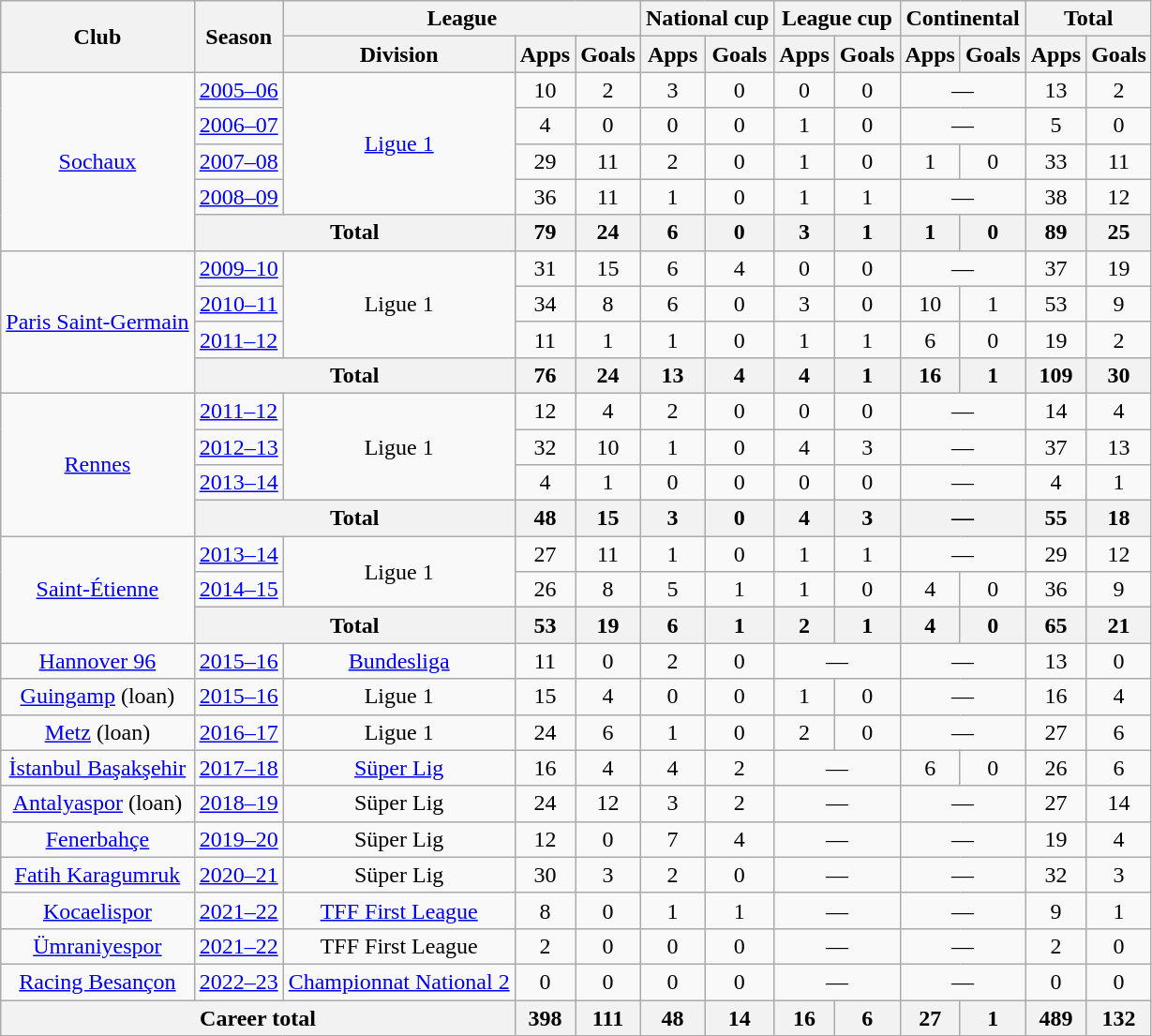<table class="wikitable" style="text-align:center">
<tr>
<th rowspan="2">Club</th>
<th rowspan="2">Season</th>
<th colspan="3">League</th>
<th colspan="2">National cup</th>
<th colspan="2">League cup</th>
<th colspan="2">Continental</th>
<th colspan="2">Total</th>
</tr>
<tr>
<th>Division</th>
<th>Apps</th>
<th>Goals</th>
<th>Apps</th>
<th>Goals</th>
<th>Apps</th>
<th>Goals</th>
<th>Apps</th>
<th>Goals</th>
<th>Apps</th>
<th>Goals</th>
</tr>
<tr>
<td rowspan="5"><a href='#'>Sochaux</a></td>
<td><a href='#'>2005–06</a></td>
<td rowspan="4"><a href='#'>Ligue 1</a></td>
<td>10</td>
<td>2</td>
<td>3</td>
<td>0</td>
<td>0</td>
<td>0</td>
<td colspan="2">—</td>
<td>13</td>
<td>2</td>
</tr>
<tr>
<td><a href='#'>2006–07</a></td>
<td>4</td>
<td>0</td>
<td>0</td>
<td>0</td>
<td>1</td>
<td>0</td>
<td colspan="2">—</td>
<td>5</td>
<td>0</td>
</tr>
<tr>
<td><a href='#'>2007–08</a></td>
<td>29</td>
<td>11</td>
<td>2</td>
<td>0</td>
<td>1</td>
<td>0</td>
<td>1</td>
<td>0</td>
<td>33</td>
<td>11</td>
</tr>
<tr>
<td><a href='#'>2008–09</a></td>
<td>36</td>
<td>11</td>
<td>1</td>
<td>0</td>
<td>1</td>
<td>1</td>
<td colspan="2">—</td>
<td>38</td>
<td>12</td>
</tr>
<tr>
<th colspan="2">Total</th>
<th>79</th>
<th>24</th>
<th>6</th>
<th>0</th>
<th>3</th>
<th>1</th>
<th>1</th>
<th>0</th>
<th>89</th>
<th>25</th>
</tr>
<tr>
<td rowspan="4"><a href='#'>Paris Saint-Germain</a></td>
<td><a href='#'>2009–10</a></td>
<td rowspan="3">Ligue 1</td>
<td>31</td>
<td>15</td>
<td>6</td>
<td>4</td>
<td>0</td>
<td>0</td>
<td colspan="2">—</td>
<td>37</td>
<td>19</td>
</tr>
<tr>
<td><a href='#'>2010–11</a></td>
<td>34</td>
<td>8</td>
<td>6</td>
<td>0</td>
<td>3</td>
<td>0</td>
<td>10</td>
<td>1</td>
<td>53</td>
<td>9</td>
</tr>
<tr>
<td><a href='#'>2011–12</a></td>
<td>11</td>
<td>1</td>
<td>1</td>
<td>0</td>
<td>1</td>
<td>1</td>
<td>6</td>
<td>0</td>
<td>19</td>
<td>2</td>
</tr>
<tr>
<th colspan="2">Total</th>
<th>76</th>
<th>24</th>
<th>13</th>
<th>4</th>
<th>4</th>
<th>1</th>
<th>16</th>
<th>1</th>
<th>109</th>
<th>30</th>
</tr>
<tr>
<td rowspan="4"><a href='#'>Rennes</a></td>
<td><a href='#'>2011–12</a></td>
<td rowspan="3">Ligue 1</td>
<td>12</td>
<td>4</td>
<td>2</td>
<td>0</td>
<td>0</td>
<td>0</td>
<td colspan="2">—</td>
<td>14</td>
<td>4</td>
</tr>
<tr>
<td><a href='#'>2012–13</a></td>
<td>32</td>
<td>10</td>
<td>1</td>
<td>0</td>
<td>4</td>
<td>3</td>
<td colspan="2">—</td>
<td>37</td>
<td>13</td>
</tr>
<tr>
<td><a href='#'>2013–14</a></td>
<td>4</td>
<td>1</td>
<td>0</td>
<td>0</td>
<td>0</td>
<td>0</td>
<td colspan="2">—</td>
<td>4</td>
<td>1</td>
</tr>
<tr>
<th colspan="2">Total</th>
<th>48</th>
<th>15</th>
<th>3</th>
<th>0</th>
<th>4</th>
<th>3</th>
<th colspan="2">—</th>
<th>55</th>
<th>18</th>
</tr>
<tr>
<td rowspan="3"><a href='#'>Saint-Étienne</a></td>
<td><a href='#'>2013–14</a></td>
<td rowspan="2">Ligue 1</td>
<td>27</td>
<td>11</td>
<td>1</td>
<td>0</td>
<td>1</td>
<td>1</td>
<td colspan="2">—</td>
<td>29</td>
<td>12</td>
</tr>
<tr>
<td><a href='#'>2014–15</a></td>
<td>26</td>
<td>8</td>
<td>5</td>
<td>1</td>
<td>1</td>
<td>0</td>
<td>4</td>
<td>0</td>
<td>36</td>
<td>9</td>
</tr>
<tr>
<th colspan="2">Total</th>
<th>53</th>
<th>19</th>
<th>6</th>
<th>1</th>
<th>2</th>
<th>1</th>
<th>4</th>
<th>0</th>
<th>65</th>
<th>21</th>
</tr>
<tr>
<td><a href='#'>Hannover 96</a></td>
<td><a href='#'>2015–16</a></td>
<td><a href='#'>Bundesliga</a></td>
<td>11</td>
<td>0</td>
<td>2</td>
<td>0</td>
<td colspan="2">—</td>
<td colspan="2">—</td>
<td>13</td>
<td>0</td>
</tr>
<tr>
<td><a href='#'>Guingamp</a> (loan)</td>
<td><a href='#'>2015–16</a></td>
<td>Ligue 1</td>
<td>15</td>
<td>4</td>
<td>0</td>
<td>0</td>
<td>1</td>
<td>0</td>
<td colspan="2">—</td>
<td>16</td>
<td>4</td>
</tr>
<tr>
<td><a href='#'>Metz</a> (loan)</td>
<td><a href='#'>2016–17</a></td>
<td>Ligue 1</td>
<td>24</td>
<td>6</td>
<td>1</td>
<td>0</td>
<td>2</td>
<td>0</td>
<td colspan="2">—</td>
<td>27</td>
<td>6</td>
</tr>
<tr>
<td><a href='#'>İstanbul Başakşehir</a></td>
<td><a href='#'>2017–18</a></td>
<td><a href='#'>Süper Lig</a></td>
<td>16</td>
<td>4</td>
<td>4</td>
<td>2</td>
<td colspan="2">—</td>
<td>6</td>
<td>0</td>
<td>26</td>
<td>6</td>
</tr>
<tr>
<td><a href='#'>Antalyaspor</a> (loan)</td>
<td><a href='#'>2018–19</a></td>
<td>Süper Lig</td>
<td>24</td>
<td>12</td>
<td>3</td>
<td>2</td>
<td colspan="2">—</td>
<td colspan="2">—</td>
<td>27</td>
<td>14</td>
</tr>
<tr>
<td><a href='#'>Fenerbahçe</a></td>
<td><a href='#'>2019–20</a></td>
<td>Süper Lig</td>
<td>12</td>
<td>0</td>
<td>7</td>
<td>4</td>
<td colspan="2">—</td>
<td colspan="2">—</td>
<td>19</td>
<td>4</td>
</tr>
<tr>
<td><a href='#'>Fatih Karagumruk</a></td>
<td><a href='#'>2020–21</a></td>
<td>Süper Lig</td>
<td>30</td>
<td>3</td>
<td>2</td>
<td>0</td>
<td colspan="2">—</td>
<td colspan="2">—</td>
<td>32</td>
<td>3</td>
</tr>
<tr>
<td><a href='#'>Kocaelispor</a></td>
<td><a href='#'>2021–22</a></td>
<td><a href='#'>TFF First League</a></td>
<td>8</td>
<td>0</td>
<td>1</td>
<td>1</td>
<td colspan="2">—</td>
<td colspan="2">—</td>
<td>9</td>
<td>1</td>
</tr>
<tr>
<td><a href='#'>Ümraniyespor</a></td>
<td><a href='#'>2021–22</a></td>
<td>TFF First League</td>
<td>2</td>
<td>0</td>
<td>0</td>
<td>0</td>
<td colspan="2">—</td>
<td colspan="2">—</td>
<td>2</td>
<td>0</td>
</tr>
<tr>
<td><a href='#'>Racing Besançon</a></td>
<td><a href='#'>2022–23</a></td>
<td><a href='#'>Championnat National 2</a></td>
<td>0</td>
<td>0</td>
<td>0</td>
<td>0</td>
<td colspan="2">—</td>
<td colspan="2">—</td>
<td>0</td>
<td>0</td>
</tr>
<tr>
<th colspan="3">Career total</th>
<th>398</th>
<th>111</th>
<th>48</th>
<th>14</th>
<th>16</th>
<th>6</th>
<th>27</th>
<th>1</th>
<th>489</th>
<th>132</th>
</tr>
</table>
